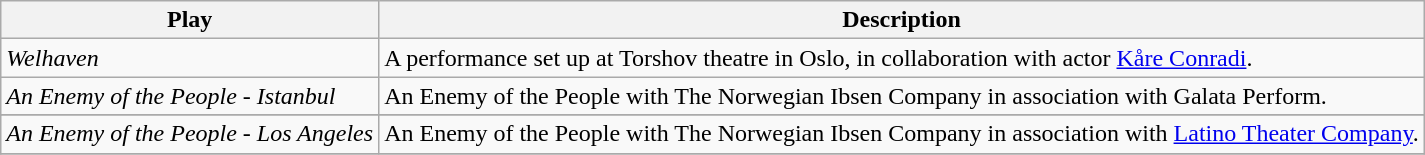<table class="wikitable">
<tr>
<th>Play</th>
<th>Description</th>
</tr>
<tr>
<td><em>Welhaven</em></td>
<td>A performance set up at Torshov theatre in Oslo, in collaboration with actor <a href='#'>Kåre Conradi</a>.</td>
</tr>
<tr>
<td><em>An Enemy of the People - Istanbul</em></td>
<td>An Enemy of the People with The Norwegian Ibsen Company in association with Galata Perform.</td>
</tr>
<tr>
</tr>
<tr>
<td><em>An Enemy of the People - Los Angeles</em></td>
<td>An Enemy of the People with The Norwegian Ibsen Company in association with <a href='#'>Latino Theater Company</a>.</td>
</tr>
<tr>
</tr>
</table>
